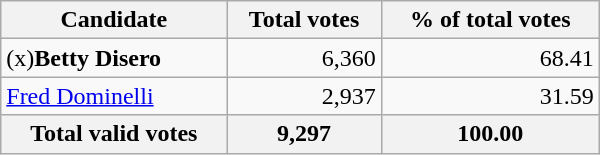<table class="wikitable" width="400">
<tr>
<th align="left">Candidate</th>
<th align="right">Total votes</th>
<th align="right">% of total votes</th>
</tr>
<tr>
<td align="left">(x)<strong>Betty Disero</strong></td>
<td align="right">6,360</td>
<td align="right">68.41</td>
</tr>
<tr>
<td align="left"><a href='#'>Fred Dominelli</a></td>
<td align="right">2,937</td>
<td align="right">31.59</td>
</tr>
<tr bgcolor="#EEEEEE">
<th align="left">Total valid votes</th>
<th align="right">9,297</th>
<th align="right">100.00</th>
</tr>
</table>
